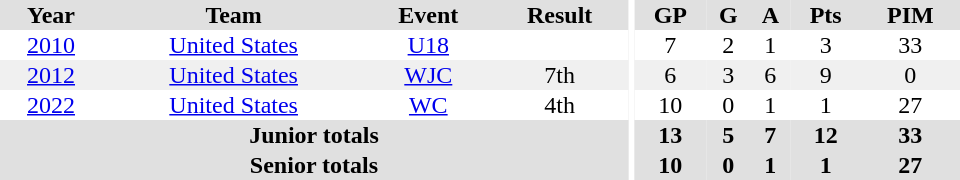<table border="0" cellpadding="1" cellspacing="0" ID="Table3" style="text-align:center; width:40em">
<tr ALIGN="center" bgcolor="#e0e0e0">
<th>Year</th>
<th>Team</th>
<th>Event</th>
<th>Result</th>
<th rowspan="99" bgcolor="#ffffff"></th>
<th>GP</th>
<th>G</th>
<th>A</th>
<th>Pts</th>
<th>PIM</th>
</tr>
<tr>
<td><a href='#'>2010</a></td>
<td><a href='#'>United States</a></td>
<td><a href='#'>U18</a></td>
<td></td>
<td>7</td>
<td>2</td>
<td>1</td>
<td>3</td>
<td>33</td>
</tr>
<tr bgcolor="#f0f0f0">
<td><a href='#'>2012</a></td>
<td><a href='#'>United States</a></td>
<td><a href='#'>WJC</a></td>
<td>7th</td>
<td>6</td>
<td>3</td>
<td>6</td>
<td>9</td>
<td>0</td>
</tr>
<tr>
<td><a href='#'>2022</a></td>
<td><a href='#'>United States</a></td>
<td><a href='#'>WC</a></td>
<td>4th</td>
<td>10</td>
<td>0</td>
<td>1</td>
<td>1</td>
<td>27</td>
</tr>
<tr ALIGN="center" bgcolor="#e0e0e0">
<th colspan=4>Junior totals</th>
<th>13</th>
<th>5</th>
<th>7</th>
<th>12</th>
<th>33</th>
</tr>
<tr ALIGN="center" bgcolor="#e0e0e0">
<th colspan=4>Senior totals</th>
<th>10</th>
<th>0</th>
<th>1</th>
<th>1</th>
<th>27</th>
</tr>
</table>
